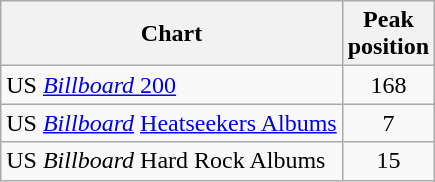<table class="wikitable sortable">
<tr>
<th>Chart</th>
<th>Peak<br>position</th>
</tr>
<tr>
<td>US <a href='#'><em>Billboard</em> 200</a></td>
<td align=center>168</td>
</tr>
<tr>
<td>US <em><a href='#'>Billboard</a></em> <a href='#'>Heatseekers Albums</a></td>
<td align=center>7</td>
</tr>
<tr>
<td>US <em>Billboard</em> Hard Rock Albums</td>
<td align=center>15</td>
</tr>
</table>
